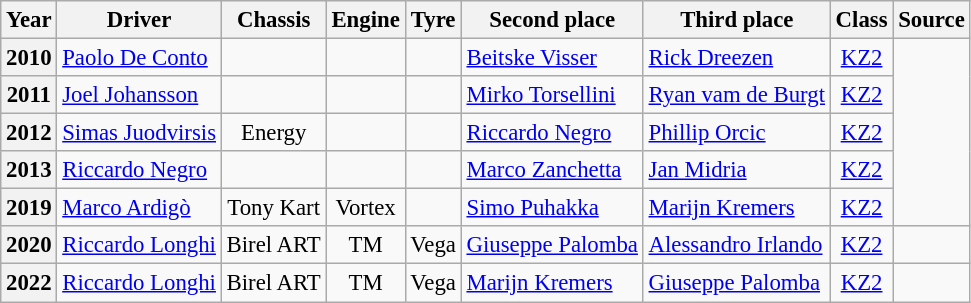<table class="wikitable" style="font-size: 95%;">
<tr>
<th>Year</th>
<th>Driver</th>
<th>Chassis</th>
<th>Engine</th>
<th>Tyre</th>
<th>Second place</th>
<th>Third place</th>
<th>Class</th>
<th>Source</th>
</tr>
<tr>
<th>2010</th>
<td> <a href='#'>Paolo De Conto</a></td>
<td style="text-align:center;"></td>
<td style="text-align:center;"></td>
<td style="text-align:center;"></td>
<td> <a href='#'>Beitske Visser</a></td>
<td> <a href='#'>Rick Dreezen</a></td>
<td style="text-align:center;"><a href='#'>KZ2</a></td>
</tr>
<tr>
<th>2011</th>
<td> <a href='#'>Joel Johansson</a></td>
<td style="text-align:center;"></td>
<td style="text-align:center;"></td>
<td style="text-align:center;"></td>
<td> <a href='#'>Mirko Torsellini</a></td>
<td> <a href='#'>Ryan vam de Burgt</a></td>
<td style="text-align:center;"><a href='#'>KZ2</a></td>
</tr>
<tr>
<th>2012</th>
<td> <a href='#'>Simas Juodvirsis</a></td>
<td style="text-align:center;">Energy</td>
<td style="text-align:center;"></td>
<td style="text-align:center;"></td>
<td> <a href='#'>Riccardo Negro</a></td>
<td> <a href='#'>Phillip Orcic</a></td>
<td style="text-align:center;"><a href='#'>KZ2</a></td>
</tr>
<tr>
<th>2013</th>
<td> <a href='#'>Riccardo Negro</a></td>
<td style="text-align:center;"></td>
<td style="text-align:center;"></td>
<td style="text-align:center;"></td>
<td> <a href='#'>Marco Zanchetta</a></td>
<td> <a href='#'>Jan Midria</a></td>
<td style="text-align:center;"><a href='#'>KZ2</a></td>
</tr>
<tr>
<th>2019</th>
<td> <a href='#'>Marco Ardigò</a></td>
<td style="text-align:center;">Tony Kart</td>
<td style="text-align:center;">Vortex</td>
<td style="text-align:center;"></td>
<td> <a href='#'>Simo Puhakka</a></td>
<td> <a href='#'>Marijn Kremers</a></td>
<td style="text-align:center;"><a href='#'>KZ2</a></td>
</tr>
<tr>
<th>2020</th>
<td> <a href='#'>Riccardo Longhi</a></td>
<td style="text-align:center;">Birel ART</td>
<td style="text-align:center;">TM</td>
<td style="text-align:center;">Vega</td>
<td> <a href='#'>Giuseppe Palomba</a></td>
<td> <a href='#'>Alessandro Irlando</a></td>
<td style="text-align:center;"><a href='#'>KZ2</a></td>
<td style="text-align:center;"></td>
</tr>
<tr>
<th>2022</th>
<td> <a href='#'>Riccardo Longhi</a></td>
<td style="text-align:center;">Birel ART</td>
<td style="text-align:center;">TM</td>
<td style="text-align:center;">Vega</td>
<td> <a href='#'>Marijn Kremers</a></td>
<td> <a href='#'>Giuseppe Palomba</a></td>
<td style="text-align:center;"><a href='#'>KZ2</a></td>
<td style="text-align:center;"></td>
</tr>
</table>
